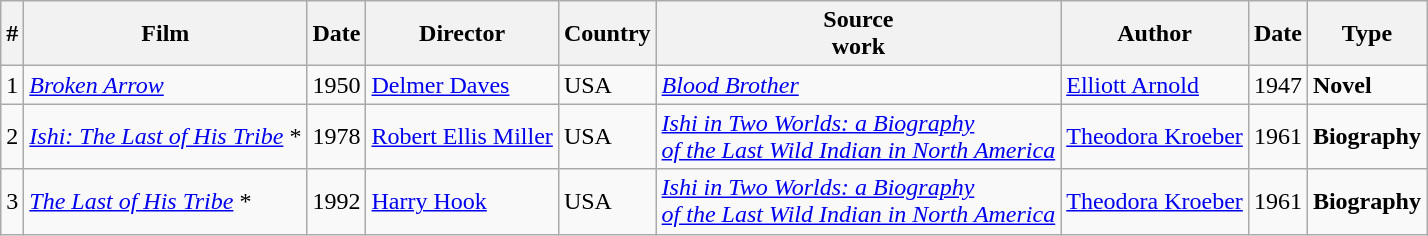<table class="wikitable">
<tr>
<th>#</th>
<th>Film</th>
<th>Date</th>
<th>Director</th>
<th>Country</th>
<th>Source<br>work</th>
<th>Author</th>
<th>Date</th>
<th>Type</th>
</tr>
<tr>
<td>1</td>
<td><em><a href='#'>Broken Arrow</a></em></td>
<td>1950</td>
<td><a href='#'>Delmer Daves</a></td>
<td>USA</td>
<td><em><a href='#'>Blood Brother</a></em></td>
<td><a href='#'>Elliott Arnold</a></td>
<td>1947</td>
<td><strong>Novel</strong></td>
</tr>
<tr>
<td>2</td>
<td><em><a href='#'>Ishi: The Last of His Tribe</a></em> *</td>
<td>1978</td>
<td><a href='#'>Robert Ellis Miller</a></td>
<td>USA</td>
<td><em><a href='#'>Ishi in Two Worlds: a Biography<br>of the Last Wild Indian in North America</a></em></td>
<td><a href='#'>Theodora Kroeber</a></td>
<td>1961</td>
<td><strong>Biography</strong></td>
</tr>
<tr>
<td>3</td>
<td><em><a href='#'>The Last of His Tribe</a></em> *</td>
<td>1992</td>
<td><a href='#'>Harry Hook</a></td>
<td>USA</td>
<td><em><a href='#'>Ishi in Two Worlds: a Biography<br>of the Last Wild Indian in North America</a></em></td>
<td><a href='#'>Theodora Kroeber</a></td>
<td>1961</td>
<td><strong>Biography</strong></td>
</tr>
</table>
